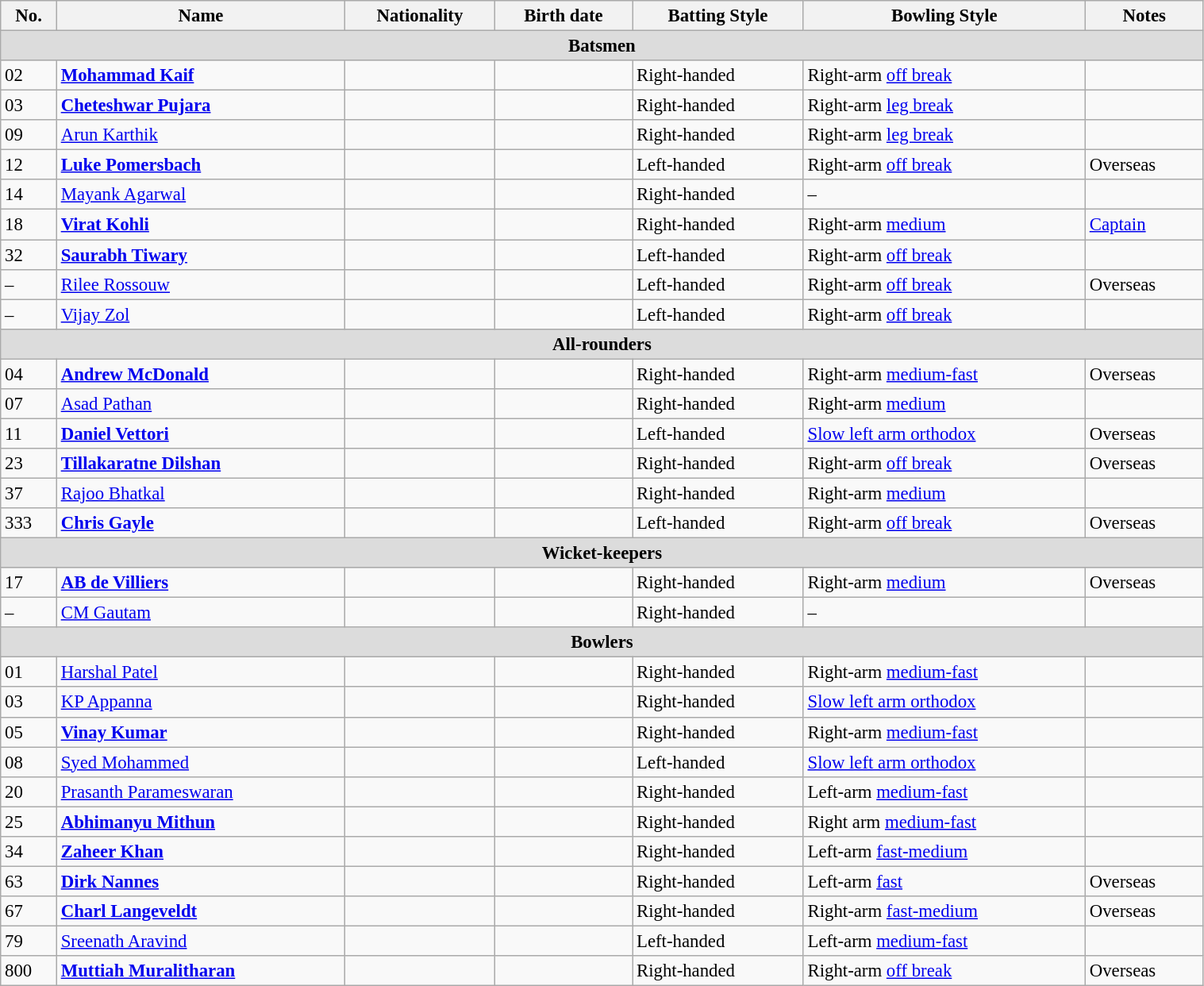<table class="wikitable" style="font-size:95%;" width="80%">
<tr>
<th>No.</th>
<th>Name</th>
<th>Nationality</th>
<th>Birth date</th>
<th>Batting Style</th>
<th>Bowling Style</th>
<th>Notes</th>
</tr>
<tr>
<th colspan="7" style="background: #DCDCDC" align=right>Batsmen</th>
</tr>
<tr>
<td>02</td>
<td><strong><a href='#'>Mohammad Kaif</a></strong></td>
<td></td>
<td></td>
<td>Right-handed</td>
<td>Right-arm <a href='#'>off break</a></td>
<td></td>
</tr>
<tr>
<td>03</td>
<td><strong><a href='#'>Cheteshwar Pujara</a></strong></td>
<td></td>
<td></td>
<td>Right-handed</td>
<td>Right-arm <a href='#'>leg break</a></td>
<td></td>
</tr>
<tr>
<td>09</td>
<td><a href='#'>Arun Karthik</a></td>
<td></td>
<td></td>
<td>Right-handed</td>
<td>Right-arm <a href='#'>leg break</a></td>
<td></td>
</tr>
<tr>
<td>12</td>
<td><strong><a href='#'>Luke Pomersbach</a></strong></td>
<td></td>
<td></td>
<td>Left-handed</td>
<td>Right-arm <a href='#'>off break</a></td>
<td>Overseas</td>
</tr>
<tr>
<td>14</td>
<td><a href='#'>Mayank Agarwal</a></td>
<td></td>
<td></td>
<td>Right-handed</td>
<td>–</td>
<td></td>
</tr>
<tr>
<td>18</td>
<td><strong><a href='#'>Virat Kohli</a></strong></td>
<td></td>
<td></td>
<td>Right-handed</td>
<td>Right-arm <a href='#'>medium</a></td>
<td><a href='#'>Captain</a></td>
</tr>
<tr>
<td>32</td>
<td><strong><a href='#'>Saurabh Tiwary</a></strong></td>
<td></td>
<td></td>
<td>Left-handed</td>
<td>Right-arm <a href='#'>off break</a></td>
<td></td>
</tr>
<tr>
<td>–</td>
<td><a href='#'>Rilee Rossouw</a></td>
<td></td>
<td></td>
<td>Left-handed</td>
<td>Right-arm <a href='#'>off break</a></td>
<td>Overseas</td>
</tr>
<tr>
<td>–</td>
<td><a href='#'>Vijay Zol</a></td>
<td></td>
<td></td>
<td>Left-handed</td>
<td>Right-arm <a href='#'>off break</a></td>
<td></td>
</tr>
<tr>
<th colspan="7" style="background: #DCDCDC" align=right>All-rounders</th>
</tr>
<tr>
<td>04</td>
<td><strong><a href='#'>Andrew McDonald</a></strong></td>
<td></td>
<td></td>
<td>Right-handed</td>
<td>Right-arm <a href='#'>medium-fast</a></td>
<td>Overseas</td>
</tr>
<tr>
<td>07</td>
<td><a href='#'>Asad Pathan</a></td>
<td></td>
<td></td>
<td>Right-handed</td>
<td>Right-arm <a href='#'>medium</a></td>
<td></td>
</tr>
<tr>
<td>11</td>
<td><strong><a href='#'>Daniel Vettori</a></strong></td>
<td></td>
<td></td>
<td>Left-handed</td>
<td><a href='#'>Slow left arm orthodox</a></td>
<td>Overseas</td>
</tr>
<tr>
<td>23</td>
<td><strong><a href='#'>Tillakaratne Dilshan</a></strong></td>
<td></td>
<td></td>
<td>Right-handed</td>
<td>Right-arm <a href='#'>off break</a></td>
<td>Overseas</td>
</tr>
<tr>
<td>37</td>
<td><a href='#'>Rajoo Bhatkal</a></td>
<td></td>
<td></td>
<td>Right-handed</td>
<td>Right-arm <a href='#'>medium</a></td>
<td></td>
</tr>
<tr>
<td>333</td>
<td><strong><a href='#'>Chris Gayle</a></strong></td>
<td></td>
<td></td>
<td>Left-handed</td>
<td>Right-arm <a href='#'>off break</a></td>
<td>Overseas</td>
</tr>
<tr>
<th colspan="7" style="background: #DCDCDC" align=right>Wicket-keepers</th>
</tr>
<tr>
<td>17</td>
<td><strong><a href='#'>AB de Villiers</a></strong></td>
<td></td>
<td></td>
<td>Right-handed</td>
<td>Right-arm <a href='#'>medium</a></td>
<td>Overseas</td>
</tr>
<tr>
<td>–</td>
<td><a href='#'>CM Gautam</a></td>
<td></td>
<td></td>
<td>Right-handed</td>
<td>–</td>
<td></td>
</tr>
<tr>
<th colspan="7" style="background: #DCDCDC" align=right>Bowlers</th>
</tr>
<tr>
<td>01</td>
<td><a href='#'>Harshal Patel</a></td>
<td></td>
<td></td>
<td>Right-handed</td>
<td>Right-arm <a href='#'>medium-fast</a></td>
<td></td>
</tr>
<tr>
<td>03</td>
<td><a href='#'>KP Appanna</a></td>
<td></td>
<td></td>
<td>Right-handed</td>
<td><a href='#'>Slow left arm orthodox</a></td>
<td></td>
</tr>
<tr>
<td>05</td>
<td><strong><a href='#'>Vinay Kumar</a></strong></td>
<td></td>
<td></td>
<td>Right-handed</td>
<td>Right-arm <a href='#'>medium-fast</a></td>
<td></td>
</tr>
<tr>
<td>08</td>
<td><a href='#'>Syed Mohammed</a></td>
<td></td>
<td></td>
<td>Left-handed</td>
<td><a href='#'>Slow left arm orthodox</a></td>
<td></td>
</tr>
<tr>
<td>20</td>
<td><a href='#'>Prasanth Parameswaran</a></td>
<td></td>
<td></td>
<td>Right-handed</td>
<td>Left-arm <a href='#'>medium-fast</a></td>
<td></td>
</tr>
<tr>
<td>25</td>
<td><strong><a href='#'>Abhimanyu Mithun</a></strong></td>
<td></td>
<td></td>
<td>Right-handed</td>
<td>Right arm <a href='#'>medium-fast</a></td>
<td></td>
</tr>
<tr>
<td>34</td>
<td><strong><a href='#'>Zaheer Khan</a></strong></td>
<td></td>
<td></td>
<td>Right-handed</td>
<td>Left-arm <a href='#'>fast-medium</a></td>
<td></td>
</tr>
<tr>
<td>63</td>
<td><strong><a href='#'>Dirk Nannes</a></strong></td>
<td></td>
<td></td>
<td>Right-handed</td>
<td>Left-arm <a href='#'>fast</a></td>
<td>Overseas</td>
</tr>
<tr>
<td>67</td>
<td><strong><a href='#'>Charl Langeveldt</a></strong></td>
<td></td>
<td></td>
<td>Right-handed</td>
<td>Right-arm <a href='#'>fast-medium</a></td>
<td>Overseas</td>
</tr>
<tr>
<td>79</td>
<td><a href='#'>Sreenath Aravind</a></td>
<td></td>
<td></td>
<td>Left-handed</td>
<td>Left-arm <a href='#'>medium-fast</a></td>
<td></td>
</tr>
<tr>
<td>800</td>
<td><strong><a href='#'>Muttiah Muralitharan</a></strong></td>
<td></td>
<td></td>
<td>Right-handed</td>
<td>Right-arm <a href='#'>off break</a></td>
<td>Overseas</td>
</tr>
</table>
